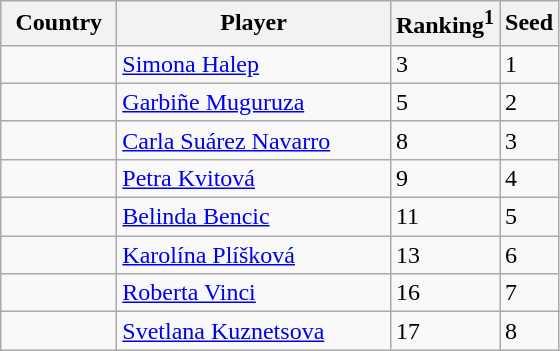<table class="sortable wikitable">
<tr>
<th width="70">Country</th>
<th width="175">Player</th>
<th>Ranking<sup>1</sup></th>
<th>Seed</th>
</tr>
<tr>
<td></td>
<td><a href='#'>Simona Halep</a></td>
<td>3</td>
<td>1</td>
</tr>
<tr>
<td></td>
<td><a href='#'>Garbiñe Muguruza</a></td>
<td>5</td>
<td>2</td>
</tr>
<tr>
<td></td>
<td><a href='#'>Carla Suárez Navarro</a></td>
<td>8</td>
<td>3</td>
</tr>
<tr>
<td></td>
<td><a href='#'>Petra Kvitová</a></td>
<td>9</td>
<td>4</td>
</tr>
<tr>
<td></td>
<td><a href='#'>Belinda Bencic</a></td>
<td>11</td>
<td>5</td>
</tr>
<tr>
<td></td>
<td><a href='#'>Karolína Plíšková</a></td>
<td>13</td>
<td>6</td>
</tr>
<tr>
<td></td>
<td><a href='#'>Roberta Vinci</a></td>
<td>16</td>
<td>7</td>
</tr>
<tr>
<td></td>
<td><a href='#'>Svetlana Kuznetsova</a></td>
<td>17</td>
<td>8</td>
</tr>
</table>
